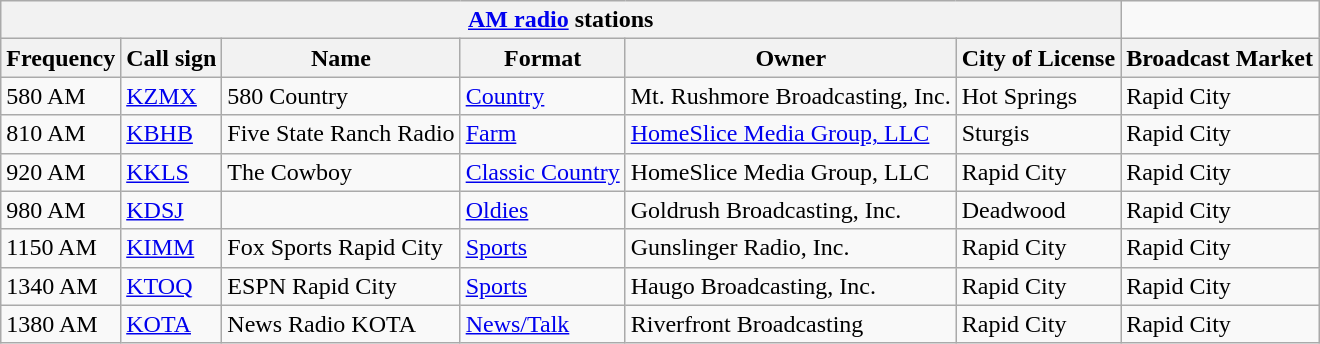<table class="wikitable">
<tr>
<th align="center" colspan="6"><strong><a href='#'>AM radio</a> stations</strong></th>
</tr>
<tr>
<th>Frequency</th>
<th>Call sign</th>
<th>Name</th>
<th>Format</th>
<th>Owner</th>
<th>City of License</th>
<th>Broadcast Market</th>
</tr>
<tr>
<td>580 AM</td>
<td><a href='#'>KZMX</a></td>
<td>580 Country</td>
<td><a href='#'>Country</a></td>
<td>Mt. Rushmore Broadcasting, Inc.</td>
<td>Hot Springs</td>
<td>Rapid City</td>
</tr>
<tr>
<td>810 AM</td>
<td><a href='#'>KBHB</a></td>
<td>Five State Ranch Radio</td>
<td><a href='#'>Farm</a></td>
<td><a href='#'>HomeSlice Media Group, LLC</a></td>
<td>Sturgis</td>
<td>Rapid City</td>
</tr>
<tr>
<td>920 AM</td>
<td><a href='#'>KKLS</a></td>
<td>The Cowboy</td>
<td><a href='#'>Classic Country</a></td>
<td>HomeSlice Media Group, LLC</td>
<td>Rapid City</td>
<td>Rapid City</td>
</tr>
<tr>
<td>980 AM</td>
<td><a href='#'>KDSJ</a></td>
<td></td>
<td><a href='#'>Oldies</a></td>
<td>Goldrush Broadcasting, Inc.</td>
<td>Deadwood</td>
<td>Rapid City</td>
</tr>
<tr>
<td>1150 AM</td>
<td><a href='#'>KIMM</a></td>
<td>Fox Sports Rapid City</td>
<td><a href='#'>Sports</a></td>
<td>Gunslinger Radio, Inc.</td>
<td>Rapid City</td>
<td>Rapid City</td>
</tr>
<tr>
<td>1340 AM</td>
<td><a href='#'>KTOQ</a></td>
<td>ESPN Rapid City</td>
<td><a href='#'>Sports</a></td>
<td>Haugo Broadcasting, Inc.</td>
<td>Rapid City</td>
<td>Rapid City</td>
</tr>
<tr>
<td>1380 AM</td>
<td><a href='#'>KOTA</a></td>
<td>News Radio KOTA</td>
<td><a href='#'>News/Talk</a></td>
<td>Riverfront Broadcasting</td>
<td>Rapid City</td>
<td>Rapid City</td>
</tr>
</table>
